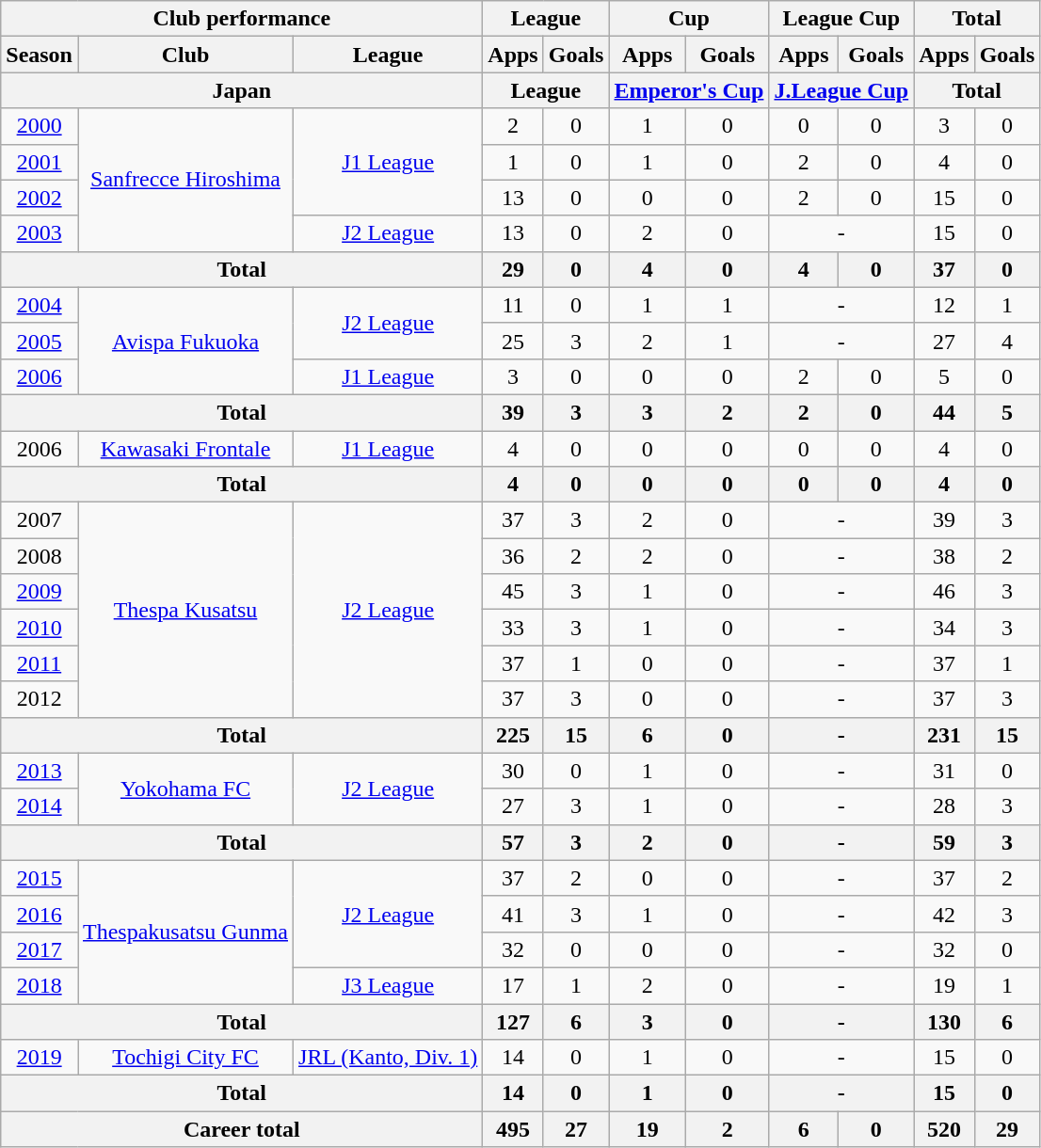<table class="wikitable" style="text-align:center;">
<tr>
<th colspan=3>Club performance</th>
<th colspan=2>League</th>
<th colspan=2>Cup</th>
<th colspan=2>League Cup</th>
<th colspan=2>Total</th>
</tr>
<tr>
<th>Season</th>
<th>Club</th>
<th>League</th>
<th>Apps</th>
<th>Goals</th>
<th>Apps</th>
<th>Goals</th>
<th>Apps</th>
<th>Goals</th>
<th>Apps</th>
<th>Goals</th>
</tr>
<tr>
<th colspan=3>Japan</th>
<th colspan=2>League</th>
<th colspan=2><a href='#'>Emperor's Cup</a></th>
<th colspan=2><a href='#'>J.League Cup</a></th>
<th colspan=2>Total</th>
</tr>
<tr>
<td><a href='#'>2000</a></td>
<td rowspan="4"><a href='#'>Sanfrecce Hiroshima</a></td>
<td rowspan="3"><a href='#'>J1 League</a></td>
<td>2</td>
<td>0</td>
<td>1</td>
<td>0</td>
<td>0</td>
<td>0</td>
<td>3</td>
<td>0</td>
</tr>
<tr>
<td><a href='#'>2001</a></td>
<td>1</td>
<td>0</td>
<td>1</td>
<td>0</td>
<td>2</td>
<td>0</td>
<td>4</td>
<td>0</td>
</tr>
<tr>
<td><a href='#'>2002</a></td>
<td>13</td>
<td>0</td>
<td>0</td>
<td>0</td>
<td>2</td>
<td>0</td>
<td>15</td>
<td>0</td>
</tr>
<tr>
<td><a href='#'>2003</a></td>
<td><a href='#'>J2 League</a></td>
<td>13</td>
<td>0</td>
<td>2</td>
<td>0</td>
<td colspan="2">-</td>
<td>15</td>
<td>0</td>
</tr>
<tr>
<th colspan="3">Total</th>
<th>29</th>
<th>0</th>
<th>4</th>
<th>0</th>
<th>4</th>
<th>0</th>
<th>37</th>
<th>0</th>
</tr>
<tr>
<td><a href='#'>2004</a></td>
<td rowspan="3"><a href='#'>Avispa Fukuoka</a></td>
<td rowspan="2"><a href='#'>J2 League</a></td>
<td>11</td>
<td>0</td>
<td>1</td>
<td>1</td>
<td colspan="2">-</td>
<td>12</td>
<td>1</td>
</tr>
<tr>
<td><a href='#'>2005</a></td>
<td>25</td>
<td>3</td>
<td>2</td>
<td>1</td>
<td colspan="2">-</td>
<td>27</td>
<td>4</td>
</tr>
<tr>
<td><a href='#'>2006</a></td>
<td><a href='#'>J1 League</a></td>
<td>3</td>
<td>0</td>
<td>0</td>
<td>0</td>
<td>2</td>
<td>0</td>
<td>5</td>
<td>0</td>
</tr>
<tr>
<th colspan="3">Total</th>
<th>39</th>
<th>3</th>
<th>3</th>
<th>2</th>
<th>2</th>
<th>0</th>
<th>44</th>
<th>5</th>
</tr>
<tr>
<td>2006</td>
<td><a href='#'>Kawasaki Frontale</a></td>
<td><a href='#'>J1 League</a></td>
<td>4</td>
<td>0</td>
<td>0</td>
<td>0</td>
<td>0</td>
<td>0</td>
<td>4</td>
<td>0</td>
</tr>
<tr>
<th colspan="3">Total</th>
<th>4</th>
<th>0</th>
<th>0</th>
<th>0</th>
<th>0</th>
<th>0</th>
<th>4</th>
<th>0</th>
</tr>
<tr>
<td>2007</td>
<td rowspan="6"><a href='#'>Thespa Kusatsu</a></td>
<td rowspan="6"><a href='#'>J2 League</a></td>
<td>37</td>
<td>3</td>
<td>2</td>
<td>0</td>
<td colspan="2">-</td>
<td>39</td>
<td>3</td>
</tr>
<tr>
<td>2008</td>
<td>36</td>
<td>2</td>
<td>2</td>
<td>0</td>
<td colspan="2">-</td>
<td>38</td>
<td>2</td>
</tr>
<tr>
<td><a href='#'>2009</a></td>
<td>45</td>
<td>3</td>
<td>1</td>
<td>0</td>
<td colspan="2">-</td>
<td>46</td>
<td>3</td>
</tr>
<tr>
<td><a href='#'>2010</a></td>
<td>33</td>
<td>3</td>
<td>1</td>
<td>0</td>
<td colspan="2">-</td>
<td>34</td>
<td>3</td>
</tr>
<tr>
<td><a href='#'>2011</a></td>
<td>37</td>
<td>1</td>
<td>0</td>
<td>0</td>
<td colspan="2">-</td>
<td>37</td>
<td>1</td>
</tr>
<tr>
<td>2012</td>
<td>37</td>
<td>3</td>
<td>0</td>
<td>0</td>
<td colspan="2">-</td>
<td>37</td>
<td>3</td>
</tr>
<tr>
<th colspan="3">Total</th>
<th>225</th>
<th>15</th>
<th>6</th>
<th>0</th>
<th colspan="2">-</th>
<th>231</th>
<th>15</th>
</tr>
<tr>
<td><a href='#'>2013</a></td>
<td rowspan="2"><a href='#'>Yokohama FC</a></td>
<td rowspan="2"><a href='#'>J2 League</a></td>
<td>30</td>
<td>0</td>
<td>1</td>
<td>0</td>
<td colspan="2">-</td>
<td>31</td>
<td>0</td>
</tr>
<tr>
<td><a href='#'>2014</a></td>
<td>27</td>
<td>3</td>
<td>1</td>
<td>0</td>
<td colspan="2">-</td>
<td>28</td>
<td>3</td>
</tr>
<tr>
<th colspan="3">Total</th>
<th>57</th>
<th>3</th>
<th>2</th>
<th>0</th>
<th colspan="2">-</th>
<th>59</th>
<th>3</th>
</tr>
<tr>
<td><a href='#'>2015</a></td>
<td rowspan="4"><a href='#'>Thespakusatsu Gunma</a></td>
<td rowspan="3"><a href='#'>J2 League</a></td>
<td>37</td>
<td>2</td>
<td>0</td>
<td>0</td>
<td colspan="2">-</td>
<td>37</td>
<td>2</td>
</tr>
<tr>
<td><a href='#'>2016</a></td>
<td>41</td>
<td>3</td>
<td>1</td>
<td>0</td>
<td colspan="2">-</td>
<td>42</td>
<td>3</td>
</tr>
<tr>
<td><a href='#'>2017</a></td>
<td>32</td>
<td>0</td>
<td>0</td>
<td>0</td>
<td colspan="2">-</td>
<td>32</td>
<td>0</td>
</tr>
<tr>
<td><a href='#'>2018</a></td>
<td><a href='#'>J3 League</a></td>
<td>17</td>
<td>1</td>
<td>2</td>
<td>0</td>
<td colspan="2">-</td>
<td>19</td>
<td>1</td>
</tr>
<tr>
<th colspan="3">Total</th>
<th>127</th>
<th>6</th>
<th>3</th>
<th>0</th>
<th colspan="2">-</th>
<th>130</th>
<th>6</th>
</tr>
<tr>
<td><a href='#'>2019</a></td>
<td><a href='#'>Tochigi City FC</a></td>
<td><a href='#'>JRL (Kanto, Div. 1)</a></td>
<td>14</td>
<td>0</td>
<td>1</td>
<td>0</td>
<td colspan="2">-</td>
<td>15</td>
<td>0</td>
</tr>
<tr>
<th colspan="3">Total</th>
<th>14</th>
<th>0</th>
<th>1</th>
<th>0</th>
<th colspan="2">-</th>
<th>15</th>
<th>0</th>
</tr>
<tr>
<th colspan=3>Career total</th>
<th>495</th>
<th>27</th>
<th>19</th>
<th>2</th>
<th>6</th>
<th>0</th>
<th>520</th>
<th>29</th>
</tr>
</table>
